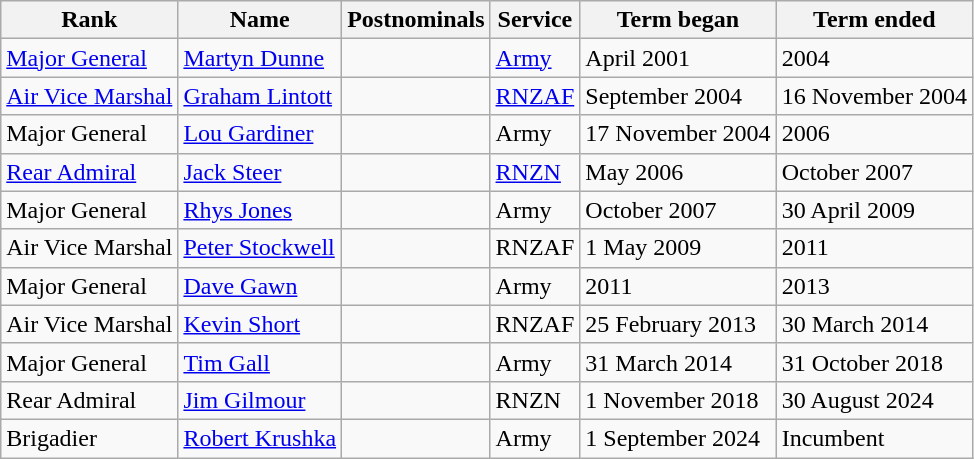<table class="wikitable">
<tr>
<th>Rank</th>
<th>Name</th>
<th>Postnominals</th>
<th>Service</th>
<th>Term began</th>
<th>Term ended</th>
</tr>
<tr>
<td><a href='#'>Major General</a></td>
<td><a href='#'>Martyn Dunne</a></td>
<td></td>
<td><a href='#'>Army</a></td>
<td>April 2001</td>
<td>2004</td>
</tr>
<tr>
<td><a href='#'>Air Vice Marshal</a></td>
<td><a href='#'>Graham Lintott</a></td>
<td></td>
<td><a href='#'>RNZAF</a></td>
<td>September 2004</td>
<td>16 November 2004</td>
</tr>
<tr>
<td>Major General</td>
<td><a href='#'>Lou Gardiner</a></td>
<td></td>
<td>Army</td>
<td>17 November 2004</td>
<td>2006</td>
</tr>
<tr>
<td><a href='#'>Rear Admiral</a></td>
<td><a href='#'>Jack Steer</a></td>
<td></td>
<td><a href='#'>RNZN</a></td>
<td>May 2006</td>
<td>October 2007</td>
</tr>
<tr>
<td>Major General</td>
<td><a href='#'>Rhys Jones</a></td>
<td></td>
<td>Army</td>
<td>October 2007</td>
<td>30 April 2009</td>
</tr>
<tr>
<td>Air Vice Marshal</td>
<td><a href='#'>Peter Stockwell</a></td>
<td></td>
<td>RNZAF</td>
<td>1 May 2009</td>
<td>2011</td>
</tr>
<tr>
<td>Major General</td>
<td><a href='#'>Dave Gawn</a></td>
<td></td>
<td>Army</td>
<td>2011</td>
<td>2013</td>
</tr>
<tr>
<td>Air Vice Marshal</td>
<td><a href='#'>Kevin Short</a></td>
<td></td>
<td>RNZAF</td>
<td>25 February 2013</td>
<td>30 March 2014</td>
</tr>
<tr>
<td>Major General</td>
<td><a href='#'>Tim Gall</a></td>
<td></td>
<td>Army</td>
<td>31 March 2014</td>
<td>31 October 2018</td>
</tr>
<tr>
<td>Rear Admiral</td>
<td><a href='#'>Jim Gilmour</a></td>
<td></td>
<td>RNZN</td>
<td>1 November 2018</td>
<td>30 August 2024</td>
</tr>
<tr>
<td>Brigadier</td>
<td><a href='#'>Robert Krushka</a></td>
<td></td>
<td>Army</td>
<td>1 September 2024</td>
<td>Incumbent</td>
</tr>
</table>
